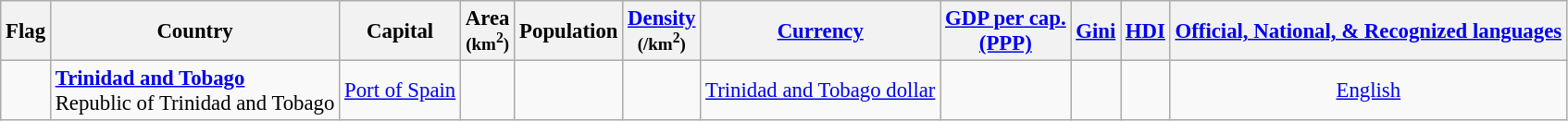<table class="wikitable" style="font-size:95%; white-space:nowrap">
<tr>
<th class="unsortable">Flag</th>
<th>Country</th>
<th>Capital</th>
<th>Area<br><small>(km<sup>2</sup>)</small></th>
<th>Population</th>
<th><a href='#'>Density</a><br><small>(/km<sup>2</sup>)</small></th>
<th><a href='#'>Currency</a></th>
<th><a href='#'>GDP per cap.<br>(PPP)</a></th>
<th><a href='#'>Gini</a></th>
<th><a href='#'>HDI</a></th>
<th class="unsortable"><a href='#'>Official, National, & Recognized languages</a></th>
</tr>
<tr>
<td align="center"></td>
<td><strong><a href='#'>Trinidad and Tobago</a></strong><br>Republic of Trinidad and Tobago</td>
<td><a href='#'>Port of Spain</a></td>
<td style="text-align:right"></td>
<td style="text-align:right"></td>
<td style="text-align:right"></td>
<td align=center><a href='#'>Trinidad and Tobago dollar</a></td>
<td style="text-align:right"></td>
<td style="text-align:right"></td>
<td style="text-align:right"></td>
<td align=center><a href='#'>English</a></td>
</tr>
</table>
